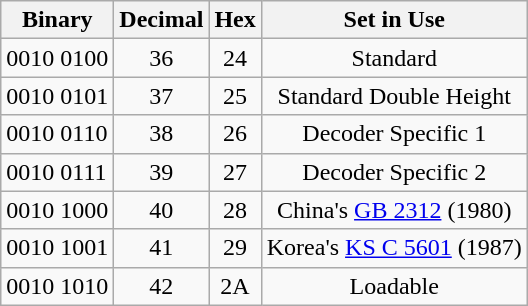<table border="0" cellspacing="0" cellpadding="0">
<tr valign="top">
<td><br><table class="wikitable">
<tr valign="bottom" align="left">
<th>Binary</th>
<th>Decimal</th>
<th>Hex</th>
<th>Set in Use</th>
</tr>
<tr>
<td>0010 0100</td>
<td align="center">36</td>
<td align="center">24</td>
<td align="center">Standard</td>
</tr>
<tr>
<td>0010 0101</td>
<td align="center">37</td>
<td align="center">25</td>
<td align="center">Standard Double Height</td>
</tr>
<tr>
<td>0010 0110</td>
<td align="center">38</td>
<td align="center">26</td>
<td align="center">Decoder Specific 1</td>
</tr>
<tr>
<td>0010 0111</td>
<td align="center">39</td>
<td align="center">27</td>
<td align="center">Decoder Specific 2</td>
</tr>
<tr>
<td>0010 1000</td>
<td align="center">40</td>
<td align="center">28</td>
<td align="center">China's <a href='#'>GB 2312</a> (1980)</td>
</tr>
<tr>
<td>0010 1001</td>
<td align="center">41</td>
<td align="center">29</td>
<td align="center">Korea's <a href='#'>KS C 5601</a> (1987)</td>
</tr>
<tr>
<td>0010 1010</td>
<td align="center">42</td>
<td align="center">2A</td>
<td align="center">Loadable</td>
</tr>
</table>
</td>
</tr>
</table>
